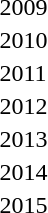<table>
<tr>
<td>2009</td>
<td></td>
<td></td>
<td></td>
</tr>
<tr>
<td>2010</td>
<td></td>
<td></td>
<td></td>
</tr>
<tr>
<td>2011</td>
<td></td>
<td></td>
<td></td>
</tr>
<tr>
<td>2012</td>
<td></td>
<td></td>
<td></td>
</tr>
<tr>
<td>2013</td>
<td></td>
<td></td>
<td></td>
</tr>
<tr>
<td>2014</td>
<td></td>
<td></td>
<td></td>
</tr>
<tr>
<td>2015</td>
<td></td>
<td></td>
<td></td>
</tr>
<tr>
</tr>
</table>
